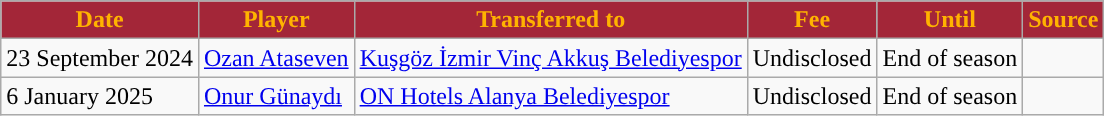<table class="wikitable plainrowheaders sortable">
<tr>
<th style="background:#A32638; color:#FFB300; ">Date</th>
<th style="background:#A32638; color:#FFB300; ">Player</th>
<th style="background:#A32638; color:#FFB300; ">Transferred to</th>
<th style="background:#A32638; color:#FFB300; ">Fee</th>
<th style="background:#A32638; color:#FFB300; ">Until</th>
<th style="background:#A32638; color:#FFB300; ">Source</th>
</tr>
<tr>
<td>23 September 2024</td>
<td align=left> <a href='#'>Ozan Ataseven</a></td>
<td align=left> <a href='#'>Kuşgöz İzmir Vinç Akkuş Belediyespor</a></td>
<td>Undisclosed</td>
<td>End of season</td>
<td></td>
</tr>
<tr>
<td>6 January 2025</td>
<td align=left> <a href='#'>Onur Günaydı</a></td>
<td align=left> <a href='#'>ON Hotels Alanya Belediyespor</a></td>
<td>Undisclosed</td>
<td>End of season</td>
<td></td>
</tr>
</table>
